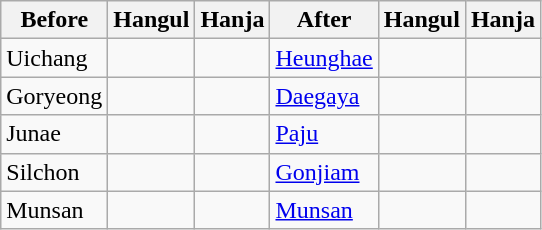<table class="wikitable sortable">
<tr>
<th>Before</th>
<th>Hangul</th>
<th>Hanja</th>
<th>After</th>
<th>Hangul</th>
<th>Hanja</th>
</tr>
<tr>
<td>Uichang</td>
<td><span></span></td>
<td><span></span></td>
<td><a href='#'>Heunghae</a></td>
<td><span></span></td>
<td><span></span></td>
</tr>
<tr>
<td>Goryeong</td>
<td><span></span></td>
<td><span></span></td>
<td><a href='#'>Daegaya</a></td>
<td><span></span></td>
<td><span></span></td>
</tr>
<tr>
<td>Junae</td>
<td><span></span></td>
<td><span></span></td>
<td><a href='#'>Paju</a></td>
<td><span></span></td>
<td><span></span></td>
</tr>
<tr>
<td>Silchon</td>
<td><span></span></td>
<td><span></span></td>
<td><a href='#'>Gonjiam</a></td>
<td><span></span></td>
<td><span></span></td>
</tr>
<tr>
<td>Munsan</td>
<td><span></span></td>
<td><span></span></td>
<td><a href='#'>Munsan</a></td>
<td><span></span></td>
<td><span></span></td>
</tr>
</table>
